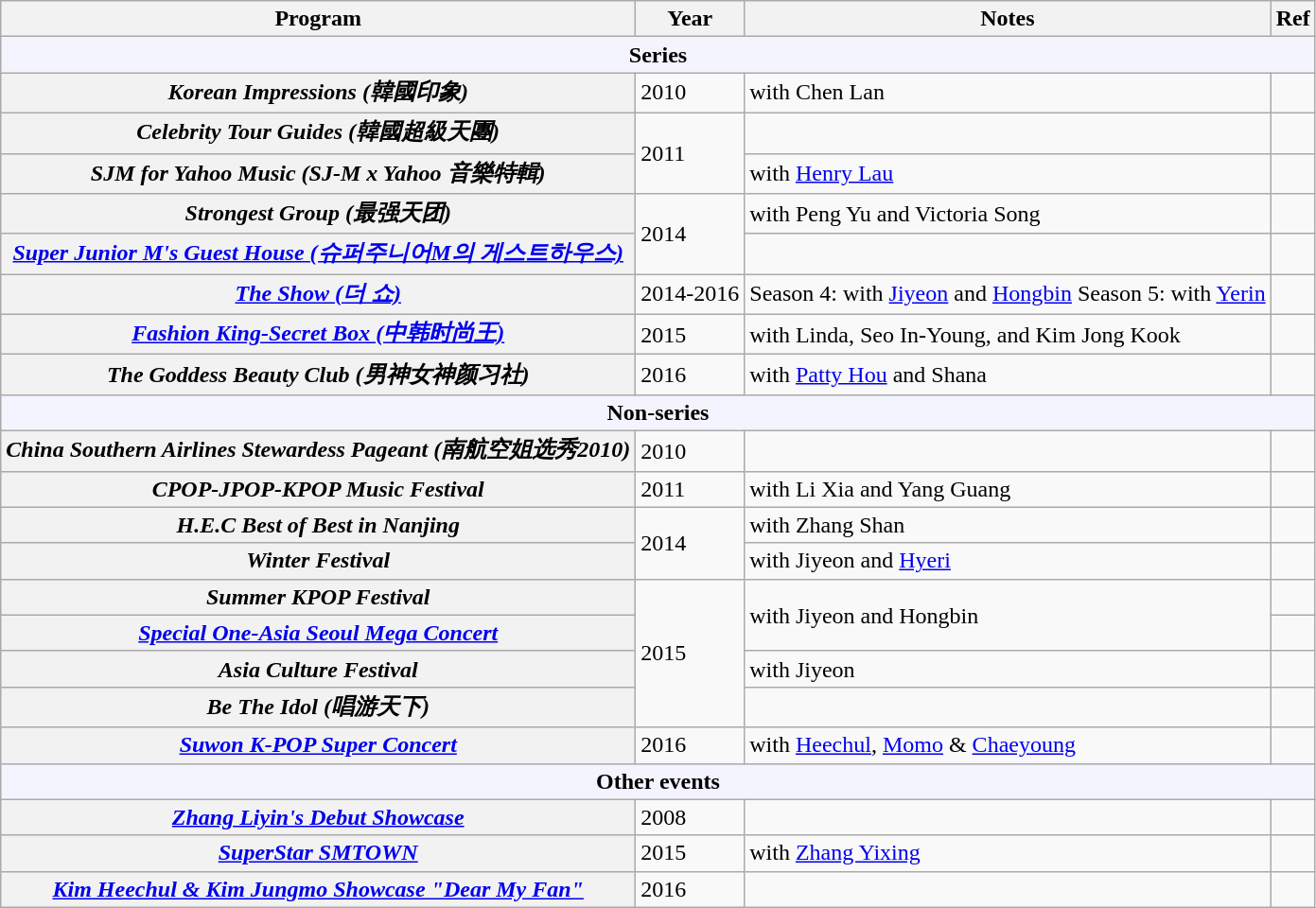<table class="wikitable plainrowheaders sortable">
<tr>
<th>Program</th>
<th>Year</th>
<th>Notes</th>
<th>Ref</th>
</tr>
<tr>
<td colspan="5" align="center" style="background:#F4F4FF"><strong>Series</strong></td>
</tr>
<tr>
<th scope=row><em>Korean Impressions (韓國印象)</em></th>
<td>2010</td>
<td>with Chen Lan</td>
<td rowspan="1"></td>
</tr>
<tr>
<th scope=row><em>Celebrity Tour Guides (韓國超級天團)</em></th>
<td rowspan="2">2011</td>
<td></td>
<td></td>
</tr>
<tr>
<th scope=row><em>SJM for Yahoo Music (SJ-M x Yahoo 音樂特輯)</em></th>
<td>with <a href='#'>Henry Lau</a></td>
<td rowspan="1"></td>
</tr>
<tr>
<th scope=row><em>Strongest Group (最强天团)</em></th>
<td rowspan="2">2014</td>
<td>with Peng Yu and Victoria Song</td>
<td rowspan="1"></td>
</tr>
<tr>
<th scope=row><em><a href='#'>Super Junior M's Guest House (슈퍼주니어M의 게스트하우스)</a></em></th>
<td></td>
<td rowspan="1"></td>
</tr>
<tr>
<th scope=row><em><a href='#'>The Show (더 쇼)</a></em></th>
<td>2014-2016</td>
<td>Season 4: with <a href='#'>Jiyeon</a> and <a href='#'>Hongbin</a> Season 5: with <a href='#'>Yerin</a></td>
<td rowspan="1"></td>
</tr>
<tr>
<th scope=row><em><a href='#'>Fashion King-Secret Box (中韩时尚王)</a></em></th>
<td>2015</td>
<td>with Linda, Seo In-Young, and Kim Jong Kook</td>
<td rowspan="1"></td>
</tr>
<tr>
<th scope=row><em>The Goddess Beauty Club (男神女神颜习社)</em></th>
<td rowspan="1">2016</td>
<td>with <a href='#'>Patty Hou</a> and Shana</td>
<td rowspan="1"></td>
</tr>
<tr>
<td colspan="5" align="center" style="background:#F4F4FF"><strong>Non-series</strong></td>
</tr>
<tr>
<th scope=row><em>China Southern Airlines Stewardess Pageant (南航空姐选秀2010)</em></th>
<td>2010</td>
<td></td>
<td></td>
</tr>
<tr>
<th scope=row><em>CPOP-JPOP-KPOP Music Festival</em></th>
<td>2011</td>
<td>with Li Xia and Yang Guang</td>
<td></td>
</tr>
<tr>
<th scope=row><em>H.E.C Best of Best in Nanjing</em></th>
<td rowspan="2">2014</td>
<td>with Zhang Shan</td>
<td></td>
</tr>
<tr>
<th scope=row><em>Winter Festival</em></th>
<td>with Jiyeon and <a href='#'>Hyeri</a></td>
<td></td>
</tr>
<tr>
<th scope=row><em>Summer KPOP Festival</em></th>
<td rowspan="4">2015</td>
<td rowspan="2">with Jiyeon and Hongbin</td>
<td rowspan="1"></td>
</tr>
<tr>
<th scope=row><em><a href='#'>Special One-Asia Seoul Mega Concert</a></em></th>
<td></td>
</tr>
<tr>
<th scope=row><em>Asia Culture Festival</em></th>
<td>with Jiyeon</td>
<td></td>
</tr>
<tr>
<th scope=row><em>Be The Idol (唱游天下)</em></th>
<td></td>
<td rowspan="1"></td>
</tr>
<tr>
<th scope=row><em><a href='#'>Suwon K-POP Super Concert</a></em></th>
<td>2016</td>
<td>with <a href='#'>Heechul</a>, <a href='#'>Momo</a> & <a href='#'>Chaeyoung</a></td>
<td style="text-align:center;"></td>
</tr>
<tr>
<td colspan="5" align="center" style="background:#F4F4FF"><strong>Other events</strong></td>
</tr>
<tr>
<th scope=row><em><a href='#'>Zhang Liyin's Debut Showcase</a></em></th>
<td>2008</td>
<td></td>
<td rowspan="1"></td>
</tr>
<tr>
<th scope=row><em><a href='#'>SuperStar SMTOWN</a></em></th>
<td rowspan="1">2015</td>
<td>with <a href='#'>Zhang Yixing</a></td>
<td rowspan="1"></td>
</tr>
<tr>
<th scope=row><em><a href='#'>Kim Heechul & Kim Jungmo Showcase "Dear My Fan"</a></em></th>
<td>2016</td>
<td></td>
<td rowspan="1"></td>
</tr>
</table>
